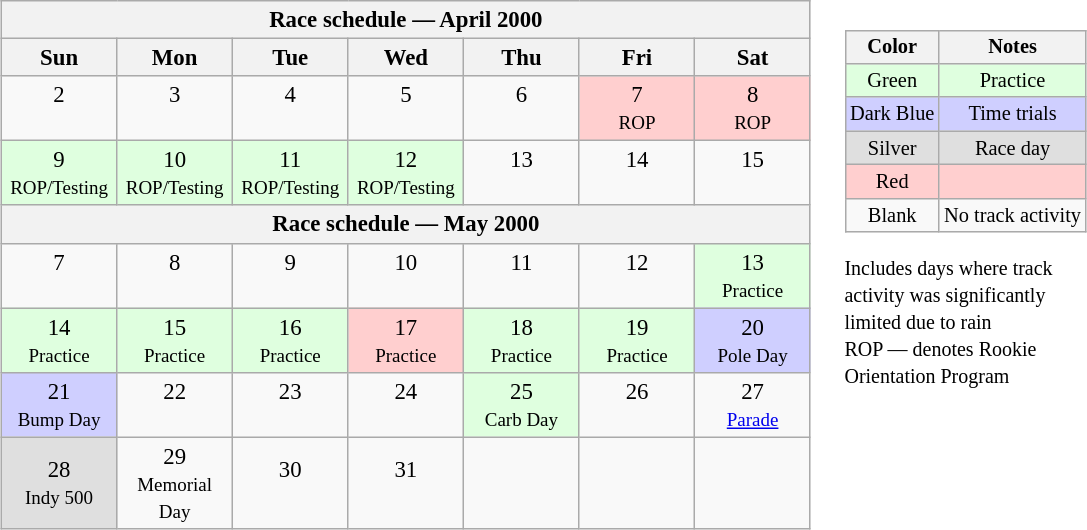<table>
<tr>
<td><br><table class="wikitable" style="text-align:center; font-size:95%">
<tr valign="top">
<th colspan=7>Race schedule — April 2000</th>
</tr>
<tr>
<th scope="col" width="70">Sun</th>
<th scope="col" width="70">Mon</th>
<th scope="col" width="70">Tue</th>
<th scope="col" width="70">Wed</th>
<th scope="col" width="70">Thu</th>
<th scope="col" width="70">Fri</th>
<th scope="col" width="70">Sat</th>
</tr>
<tr>
<td>2<br> </td>
<td>3<br> </td>
<td>4<br> </td>
<td>5<br> </td>
<td>6<br> </td>
<td style="background:#FFCFCF;">7<br><small>ROP</small></td>
<td style="background:#FFCFCF;">8<br><small>ROP</small></td>
</tr>
<tr>
<td style="background:#DFFFDF;">9<br><small>ROP/Testing</small></td>
<td style="background:#DFFFDF;">10<br><small>ROP/Testing</small></td>
<td style="background:#DFFFDF;">11<br><small>ROP/Testing</small></td>
<td style="background:#DFFFDF;">12<br><small>ROP/Testing</small></td>
<td>13<br> </td>
<td>14<br> </td>
<td>15<br> </td>
</tr>
<tr valign="top">
<th colspan=7>Race schedule — May 2000</th>
</tr>
<tr>
<td>7<br> </td>
<td>8<br> </td>
<td>9<br> </td>
<td>10<br> </td>
<td>11<br> </td>
<td>12<br> </td>
<td style="background:#DFFFDF;">13<br><small>Practice</small></td>
</tr>
<tr>
<td style="background:#DFFFDF;">14<br><small>Practice</small></td>
<td style="background:#DFFFDF;">15<br><small>Practice</small></td>
<td style="background:#DFFFDF;">16<br><small>Practice</small></td>
<td style="background:#FFCFCF;">17<br><small>Practice</small></td>
<td style="background:#DFFFDF;">18<br><small>Practice</small></td>
<td style="background:#DFFFDF;">19<br><small>Practice</small></td>
<td style="background:#CFCFFF;">20<br><small>Pole Day</small></td>
</tr>
<tr>
<td style="background:#CFCFFF;">21<br><small>Bump Day</small></td>
<td>22<br> </td>
<td>23<br> </td>
<td>24<br> </td>
<td style="background:#DFFFDF;">25<br><small>Carb Day</small></td>
<td>26<br> </td>
<td>27<br><small><a href='#'>Parade</a></small></td>
</tr>
<tr>
<td style="background:#DFDFDF;">28<br><small>Indy 500</small></td>
<td>29<br><small>Memorial Day</small></td>
<td>30<br> </td>
<td>31<br> </td>
<td> </td>
<td> </td>
<td> </td>
</tr>
</table>
</td>
<td valign="top"><br><table>
<tr>
<td><br><table style="margin-right:0; font-size:85%; text-align:center;" class="wikitable">
<tr>
<th>Color</th>
<th>Notes</th>
</tr>
<tr style="background:#DFFFDF;">
<td>Green</td>
<td>Practice</td>
</tr>
<tr style="background:#CFCFFF;">
<td>Dark Blue</td>
<td>Time trials</td>
</tr>
<tr style="background:#DFDFDF;">
<td>Silver</td>
<td>Race day</td>
</tr>
<tr style="background:#FFCFCF;">
<td>Red</td>
<td></td>
</tr>
<tr>
<td>Blank</td>
<td>No track activity</td>
</tr>
</table>
 <small>Includes days where track<br>activity was significantly<br>limited due to rain</small><br><small>ROP — denotes Rookie<br>Orientation Program</small></td>
</tr>
</table>
</td>
</tr>
</table>
